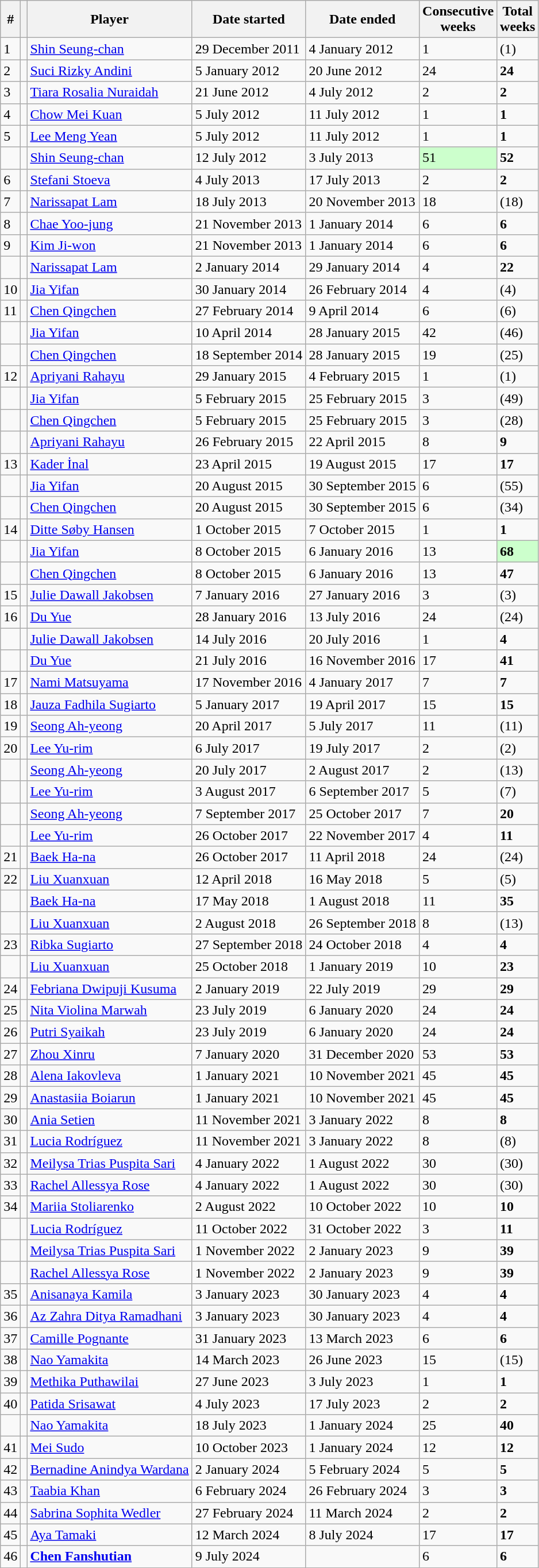<table class="sortable wikitable">
<tr>
<th>#</th>
<th></th>
<th>Player</th>
<th>Date started</th>
<th>Date ended</th>
<th>Consecutive<br>weeks</th>
<th>Total<br>weeks</th>
</tr>
<tr>
<td>1</td>
<td></td>
<td><a href='#'>Shin Seung-chan</a></td>
<td>29 December 2011</td>
<td>4 January 2012</td>
<td>1</td>
<td>(1)</td>
</tr>
<tr>
<td>2</td>
<td></td>
<td><a href='#'>Suci Rizky Andini</a></td>
<td>5 January 2012</td>
<td>20 June 2012</td>
<td>24</td>
<td><strong>24</strong></td>
</tr>
<tr>
<td>3</td>
<td></td>
<td><a href='#'>Tiara Rosalia Nuraidah</a></td>
<td>21 June 2012</td>
<td>4 July 2012</td>
<td>2</td>
<td><strong>2</strong></td>
</tr>
<tr>
<td>4</td>
<td></td>
<td><a href='#'>Chow Mei Kuan</a></td>
<td>5 July 2012</td>
<td>11 July 2012</td>
<td>1</td>
<td><strong>1</strong></td>
</tr>
<tr>
<td>5</td>
<td></td>
<td><a href='#'>Lee Meng Yean</a></td>
<td>5 July 2012</td>
<td>11 July 2012</td>
<td>1</td>
<td><strong>1</strong></td>
</tr>
<tr>
<td></td>
<td></td>
<td><a href='#'>Shin Seung-chan</a></td>
<td>12 July 2012</td>
<td>3 July 2013</td>
<td bgcolor="#ccffcc">51</td>
<td><strong>52</strong></td>
</tr>
<tr>
<td>6</td>
<td></td>
<td><a href='#'>Stefani Stoeva</a></td>
<td>4 July 2013</td>
<td>17 July 2013</td>
<td>2</td>
<td><strong>2</strong></td>
</tr>
<tr>
<td>7</td>
<td></td>
<td><a href='#'>Narissapat Lam</a></td>
<td>18 July 2013</td>
<td>20 November 2013</td>
<td>18</td>
<td>(18)</td>
</tr>
<tr>
<td>8</td>
<td></td>
<td><a href='#'>Chae Yoo-jung</a></td>
<td>21 November 2013</td>
<td>1 January 2014</td>
<td>6</td>
<td><strong>6</strong></td>
</tr>
<tr>
<td>9</td>
<td></td>
<td><a href='#'>Kim Ji-won</a></td>
<td>21 November 2013</td>
<td>1 January 2014</td>
<td>6</td>
<td><strong>6</strong></td>
</tr>
<tr>
<td></td>
<td></td>
<td><a href='#'>Narissapat Lam</a></td>
<td>2 January 2014</td>
<td>29 January 2014</td>
<td>4</td>
<td><strong>22</strong></td>
</tr>
<tr>
<td>10</td>
<td></td>
<td><a href='#'>Jia Yifan</a></td>
<td>30 January 2014</td>
<td>26 February 2014</td>
<td>4</td>
<td>(4)</td>
</tr>
<tr>
<td>11</td>
<td></td>
<td><a href='#'>Chen Qingchen</a></td>
<td>27 February 2014</td>
<td>9 April 2014</td>
<td>6</td>
<td>(6)</td>
</tr>
<tr>
<td></td>
<td></td>
<td><a href='#'>Jia Yifan</a></td>
<td>10 April 2014</td>
<td>28 January 2015</td>
<td>42</td>
<td>(46)</td>
</tr>
<tr>
<td></td>
<td></td>
<td><a href='#'>Chen Qingchen</a></td>
<td>18 September 2014</td>
<td>28 January 2015</td>
<td>19</td>
<td>(25)</td>
</tr>
<tr>
<td>12</td>
<td></td>
<td><a href='#'>Apriyani Rahayu</a></td>
<td>29 January 2015</td>
<td>4 February 2015</td>
<td>1</td>
<td>(1)</td>
</tr>
<tr>
<td></td>
<td></td>
<td><a href='#'>Jia Yifan</a></td>
<td>5 February 2015</td>
<td>25 February 2015</td>
<td>3</td>
<td>(49)</td>
</tr>
<tr>
<td></td>
<td></td>
<td><a href='#'>Chen Qingchen</a></td>
<td>5 February 2015</td>
<td>25 February 2015</td>
<td>3</td>
<td>(28)</td>
</tr>
<tr>
<td></td>
<td></td>
<td><a href='#'>Apriyani Rahayu</a></td>
<td>26 February 2015</td>
<td>22 April 2015</td>
<td>8</td>
<td><strong>9</strong></td>
</tr>
<tr>
<td>13</td>
<td></td>
<td><a href='#'>Kader İnal</a></td>
<td>23 April 2015</td>
<td>19 August 2015</td>
<td>17</td>
<td><strong>17</strong></td>
</tr>
<tr>
<td></td>
<td></td>
<td><a href='#'>Jia Yifan</a></td>
<td>20 August 2015</td>
<td>30 September 2015</td>
<td>6</td>
<td>(55)</td>
</tr>
<tr>
<td></td>
<td></td>
<td><a href='#'>Chen Qingchen</a></td>
<td>20 August 2015</td>
<td>30 September 2015</td>
<td>6</td>
<td>(34)</td>
</tr>
<tr>
<td>14</td>
<td></td>
<td><a href='#'>Ditte Søby Hansen</a></td>
<td>1 October 2015</td>
<td>7 October 2015</td>
<td>1</td>
<td><strong>1</strong></td>
</tr>
<tr>
<td></td>
<td></td>
<td><a href='#'>Jia Yifan</a></td>
<td>8 October 2015</td>
<td>6 January 2016</td>
<td>13</td>
<td bgcolor="#ccffcc"><strong>68</strong></td>
</tr>
<tr>
<td></td>
<td></td>
<td><a href='#'>Chen Qingchen</a></td>
<td>8 October 2015</td>
<td>6 January 2016</td>
<td>13</td>
<td><strong>47</strong></td>
</tr>
<tr>
<td>15</td>
<td></td>
<td><a href='#'>Julie Dawall Jakobsen</a></td>
<td>7 January 2016</td>
<td>27 January 2016</td>
<td>3</td>
<td>(3)</td>
</tr>
<tr>
<td>16</td>
<td></td>
<td><a href='#'>Du Yue</a></td>
<td>28 January 2016</td>
<td>13 July 2016</td>
<td>24</td>
<td>(24)</td>
</tr>
<tr>
<td></td>
<td></td>
<td><a href='#'>Julie Dawall Jakobsen</a></td>
<td>14 July 2016</td>
<td>20 July 2016</td>
<td>1</td>
<td><strong>4</strong></td>
</tr>
<tr>
<td></td>
<td></td>
<td><a href='#'>Du Yue</a></td>
<td>21 July 2016</td>
<td>16 November 2016</td>
<td>17</td>
<td><strong>41</strong></td>
</tr>
<tr>
<td>17</td>
<td></td>
<td><a href='#'>Nami Matsuyama</a></td>
<td>17 November 2016</td>
<td>4 January 2017</td>
<td>7</td>
<td><strong>7</strong></td>
</tr>
<tr>
<td>18</td>
<td></td>
<td><a href='#'>Jauza Fadhila Sugiarto</a></td>
<td>5 January 2017</td>
<td>19 April 2017</td>
<td>15</td>
<td><strong>15</strong></td>
</tr>
<tr>
<td>19</td>
<td></td>
<td><a href='#'>Seong Ah-yeong</a></td>
<td>20 April 2017</td>
<td>5 July 2017</td>
<td>11</td>
<td>(11)</td>
</tr>
<tr>
<td>20</td>
<td></td>
<td><a href='#'>Lee Yu-rim</a></td>
<td>6 July 2017</td>
<td>19 July 2017</td>
<td>2</td>
<td>(2)</td>
</tr>
<tr>
<td></td>
<td></td>
<td><a href='#'>Seong Ah-yeong</a></td>
<td>20 July 2017</td>
<td>2 August 2017</td>
<td>2</td>
<td>(13)</td>
</tr>
<tr>
<td></td>
<td></td>
<td><a href='#'>Lee Yu-rim</a></td>
<td>3 August 2017</td>
<td>6 September 2017</td>
<td>5</td>
<td>(7)</td>
</tr>
<tr>
<td></td>
<td></td>
<td><a href='#'>Seong Ah-yeong</a></td>
<td>7 September 2017</td>
<td>25 October 2017</td>
<td>7</td>
<td><strong>20</strong></td>
</tr>
<tr>
<td></td>
<td></td>
<td><a href='#'>Lee Yu-rim</a></td>
<td>26 October 2017</td>
<td>22 November 2017</td>
<td>4</td>
<td><strong>11</strong></td>
</tr>
<tr>
<td>21</td>
<td></td>
<td><a href='#'>Baek Ha-na</a></td>
<td>26 October 2017</td>
<td>11 April 2018</td>
<td>24</td>
<td>(24)</td>
</tr>
<tr>
<td>22</td>
<td></td>
<td><a href='#'>Liu Xuanxuan</a></td>
<td>12 April 2018</td>
<td>16 May 2018</td>
<td>5</td>
<td>(5)</td>
</tr>
<tr>
<td></td>
<td></td>
<td><a href='#'>Baek Ha-na</a></td>
<td>17 May 2018</td>
<td>1 August 2018</td>
<td>11</td>
<td><strong>35</strong></td>
</tr>
<tr>
<td></td>
<td></td>
<td><a href='#'>Liu Xuanxuan</a></td>
<td>2 August 2018</td>
<td>26 September 2018</td>
<td>8</td>
<td>(13)</td>
</tr>
<tr>
<td>23</td>
<td></td>
<td><a href='#'>Ribka Sugiarto</a></td>
<td>27 September 2018</td>
<td>24 October 2018</td>
<td>4</td>
<td><strong>4</strong></td>
</tr>
<tr>
<td></td>
<td></td>
<td><a href='#'>Liu Xuanxuan</a></td>
<td>25 October 2018</td>
<td>1 January 2019</td>
<td>10</td>
<td><strong>23</strong></td>
</tr>
<tr>
<td>24</td>
<td></td>
<td><a href='#'>Febriana Dwipuji Kusuma</a></td>
<td>2 January 2019</td>
<td>22 July 2019</td>
<td>29</td>
<td><strong>29</strong></td>
</tr>
<tr>
<td>25</td>
<td></td>
<td><a href='#'>Nita Violina Marwah</a></td>
<td>23 July 2019</td>
<td>6 January 2020</td>
<td>24</td>
<td><strong>24</strong></td>
</tr>
<tr>
<td>26</td>
<td></td>
<td><a href='#'>Putri Syaikah</a></td>
<td>23 July 2019</td>
<td>6 January 2020</td>
<td>24</td>
<td><strong>24</strong></td>
</tr>
<tr>
<td>27</td>
<td></td>
<td><a href='#'>Zhou Xinru</a></td>
<td>7 January 2020</td>
<td>31 December 2020</td>
<td>53</td>
<td><strong>53</strong></td>
</tr>
<tr>
<td>28</td>
<td></td>
<td><a href='#'>Alena Iakovleva</a></td>
<td>1 January 2021</td>
<td>10 November 2021</td>
<td>45</td>
<td><strong>45</strong></td>
</tr>
<tr>
<td>29</td>
<td></td>
<td><a href='#'>Anastasiia Boiarun</a></td>
<td>1 January 2021</td>
<td>10 November 2021</td>
<td>45</td>
<td><strong>45</strong></td>
</tr>
<tr>
<td>30</td>
<td></td>
<td><a href='#'>Ania Setien</a></td>
<td>11 November 2021</td>
<td>3 January 2022</td>
<td>8</td>
<td><strong>8</strong></td>
</tr>
<tr>
<td>31</td>
<td></td>
<td><a href='#'>Lucia Rodríguez</a></td>
<td>11 November 2021</td>
<td>3 January 2022</td>
<td>8</td>
<td>(8)</td>
</tr>
<tr>
<td>32</td>
<td></td>
<td><a href='#'>Meilysa Trias Puspita Sari</a></td>
<td>4 January 2022</td>
<td>1 August 2022</td>
<td>30</td>
<td>(30)</td>
</tr>
<tr>
<td>33</td>
<td></td>
<td><a href='#'>Rachel Allessya Rose</a></td>
<td>4 January 2022</td>
<td>1 August 2022</td>
<td>30</td>
<td>(30)</td>
</tr>
<tr>
<td>34</td>
<td></td>
<td><a href='#'>Mariia Stoliarenko</a></td>
<td>2 August 2022</td>
<td>10 October 2022</td>
<td>10</td>
<td><strong>10</strong></td>
</tr>
<tr>
<td></td>
<td></td>
<td><a href='#'>Lucia Rodríguez</a></td>
<td>11 October 2022</td>
<td>31 October 2022</td>
<td>3</td>
<td><strong>11</strong></td>
</tr>
<tr>
<td></td>
<td></td>
<td><a href='#'>Meilysa Trias Puspita Sari</a></td>
<td>1 November 2022</td>
<td>2 January 2023</td>
<td>9</td>
<td><strong>39</strong></td>
</tr>
<tr>
<td></td>
<td></td>
<td><a href='#'>Rachel Allessya Rose</a></td>
<td>1 November 2022</td>
<td>2 January 2023</td>
<td>9</td>
<td><strong>39</strong></td>
</tr>
<tr>
<td>35</td>
<td></td>
<td><a href='#'>Anisanaya Kamila</a></td>
<td>3 January 2023</td>
<td>30 January 2023</td>
<td>4</td>
<td><strong>4</strong></td>
</tr>
<tr>
<td>36</td>
<td></td>
<td><a href='#'>Az Zahra Ditya Ramadhani</a></td>
<td>3 January 2023</td>
<td>30 January 2023</td>
<td>4</td>
<td><strong>4</strong></td>
</tr>
<tr>
<td>37</td>
<td></td>
<td><a href='#'>Camille Pognante</a></td>
<td>31 January 2023</td>
<td>13 March 2023</td>
<td>6</td>
<td><strong>6</strong></td>
</tr>
<tr>
<td>38</td>
<td></td>
<td><a href='#'>Nao Yamakita</a></td>
<td>14 March 2023</td>
<td>26 June 2023</td>
<td>15</td>
<td>(15)</td>
</tr>
<tr>
<td>39</td>
<td></td>
<td><a href='#'>Methika Puthawilai</a></td>
<td>27 June 2023</td>
<td>3 July 2023</td>
<td>1</td>
<td><strong>1</strong></td>
</tr>
<tr>
<td>40</td>
<td></td>
<td><a href='#'>Patida Srisawat</a></td>
<td>4 July 2023</td>
<td>17 July 2023</td>
<td>2</td>
<td><strong>2</strong></td>
</tr>
<tr>
<td></td>
<td></td>
<td><a href='#'>Nao Yamakita</a></td>
<td>18 July 2023</td>
<td>1 January 2024</td>
<td>25</td>
<td><strong>40</strong></td>
</tr>
<tr>
<td>41</td>
<td></td>
<td><a href='#'>Mei Sudo</a></td>
<td>10 October 2023</td>
<td>1 January 2024</td>
<td>12</td>
<td><strong>12</strong></td>
</tr>
<tr>
<td>42</td>
<td></td>
<td><a href='#'>Bernadine Anindya Wardana</a></td>
<td>2 January 2024</td>
<td>5 February 2024</td>
<td>5</td>
<td><strong>5</strong></td>
</tr>
<tr>
<td>43</td>
<td></td>
<td><a href='#'>Taabia Khan</a></td>
<td>6 February 2024</td>
<td>26 February 2024</td>
<td>3</td>
<td><strong>3</strong></td>
</tr>
<tr>
<td>44</td>
<td></td>
<td><a href='#'>Sabrina Sophita Wedler</a></td>
<td>27 February 2024</td>
<td>11 March 2024</td>
<td>2</td>
<td><strong>2</strong></td>
</tr>
<tr>
<td>45</td>
<td></td>
<td><a href='#'>Aya Tamaki</a></td>
<td>12 March 2024</td>
<td>8 July 2024</td>
<td>17</td>
<td><strong>17</strong></td>
</tr>
<tr>
<td>46</td>
<td></td>
<td><strong><a href='#'>Chen Fanshutian</a></strong></td>
<td>9 July 2024</td>
<td></td>
<td>6</td>
<td><strong>6</strong></td>
</tr>
</table>
